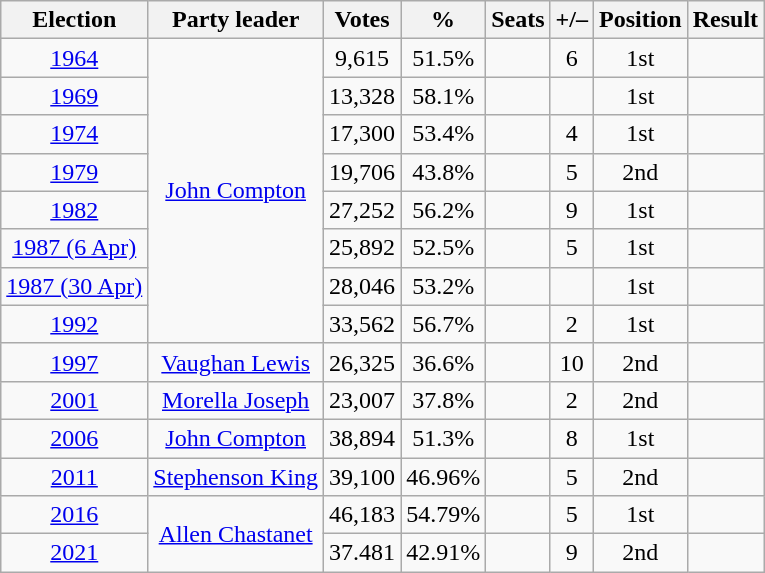<table class="wikitable" style="text-align:center">
<tr>
<th>Election</th>
<th>Party leader</th>
<th>Votes</th>
<th>%</th>
<th>Seats</th>
<th>+/–</th>
<th>Position</th>
<th>Result</th>
</tr>
<tr>
<td><a href='#'>1964</a></td>
<td rowspan="8"><a href='#'>John Compton</a></td>
<td>9,615</td>
<td>51.5%</td>
<td></td>
<td> 6</td>
<td> 1st</td>
<td></td>
</tr>
<tr>
<td><a href='#'>1969</a></td>
<td>13,328</td>
<td>58.1%</td>
<td></td>
<td></td>
<td> 1st</td>
<td></td>
</tr>
<tr>
<td><a href='#'>1974</a></td>
<td>17,300</td>
<td>53.4%</td>
<td></td>
<td> 4</td>
<td> 1st</td>
<td></td>
</tr>
<tr>
<td><a href='#'>1979</a></td>
<td>19,706</td>
<td>43.8%</td>
<td></td>
<td> 5</td>
<td> 2nd</td>
<td></td>
</tr>
<tr>
<td><a href='#'>1982</a></td>
<td>27,252</td>
<td>56.2%</td>
<td></td>
<td> 9</td>
<td> 1st</td>
<td></td>
</tr>
<tr>
<td><a href='#'>1987 (6 Apr)</a></td>
<td>25,892</td>
<td>52.5%</td>
<td></td>
<td> 5</td>
<td> 1st</td>
<td></td>
</tr>
<tr>
<td><a href='#'>1987 (30 Apr)</a></td>
<td>28,046</td>
<td>53.2%</td>
<td></td>
<td></td>
<td> 1st</td>
<td></td>
</tr>
<tr>
<td><a href='#'>1992</a></td>
<td>33,562</td>
<td>56.7%</td>
<td></td>
<td> 2</td>
<td> 1st</td>
<td></td>
</tr>
<tr>
<td><a href='#'>1997</a></td>
<td rowspan="1"><a href='#'>Vaughan Lewis</a></td>
<td>26,325</td>
<td>36.6%</td>
<td></td>
<td> 10</td>
<td> 2nd</td>
<td></td>
</tr>
<tr>
<td><a href='#'>2001</a></td>
<td rowspan="1"><a href='#'>Morella Joseph</a></td>
<td>23,007</td>
<td>37.8%</td>
<td></td>
<td> 2</td>
<td> 2nd</td>
<td></td>
</tr>
<tr>
<td><a href='#'>2006</a></td>
<td><a href='#'>John Compton</a></td>
<td>38,894</td>
<td>51.3%</td>
<td></td>
<td> 8</td>
<td> 1st</td>
<td></td>
</tr>
<tr>
<td><a href='#'>2011</a></td>
<td><a href='#'>Stephenson King</a></td>
<td>39,100</td>
<td>46.96%</td>
<td></td>
<td> 5</td>
<td> 2nd</td>
<td></td>
</tr>
<tr>
<td><a href='#'>2016</a></td>
<td rowspan="2"><a href='#'>Allen Chastanet</a></td>
<td>46,183</td>
<td>54.79%</td>
<td></td>
<td> 5</td>
<td> 1st</td>
<td></td>
</tr>
<tr>
<td><a href='#'>2021</a></td>
<td>37.481</td>
<td>42.91%</td>
<td></td>
<td> 9</td>
<td> 2nd</td>
<td></td>
</tr>
</table>
